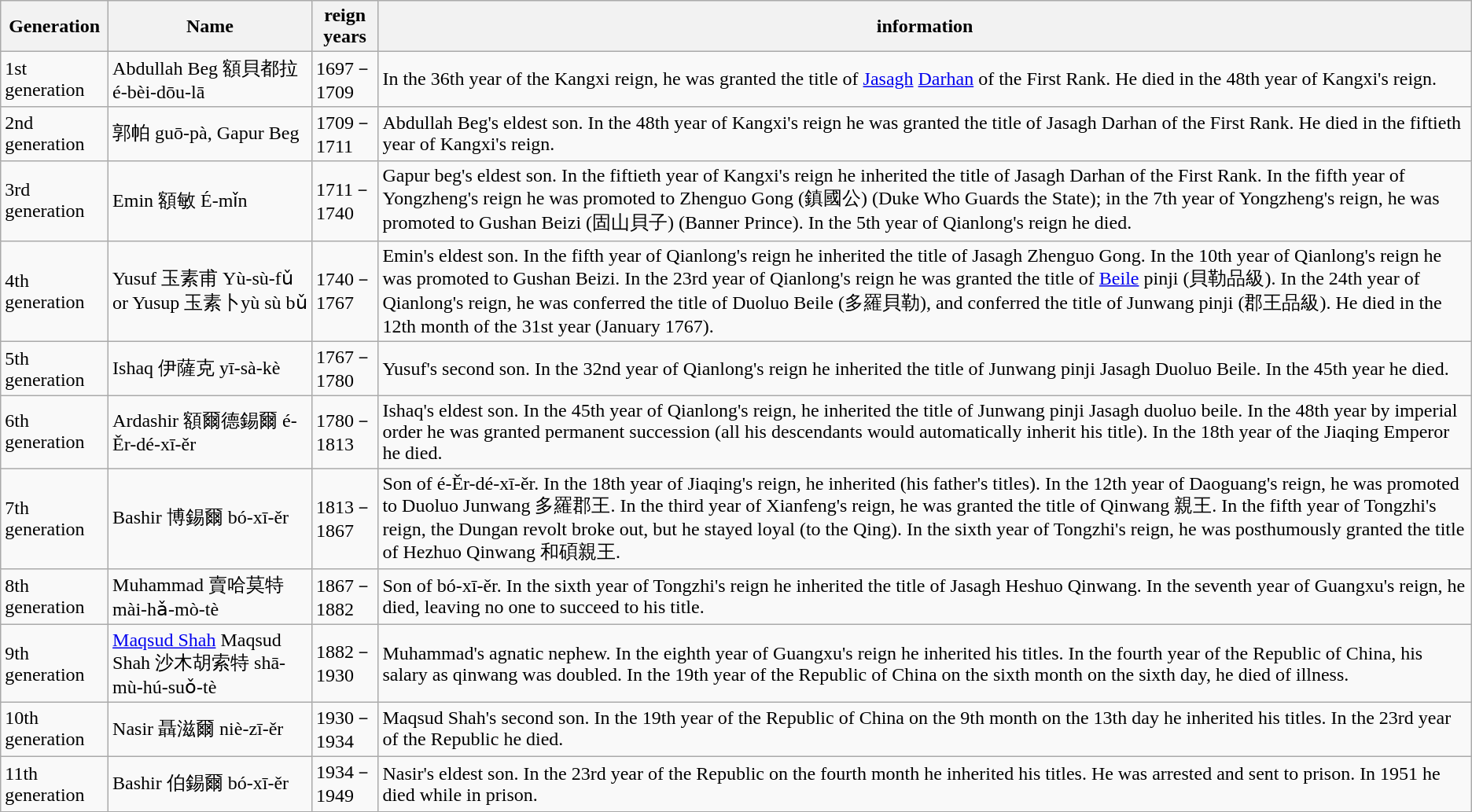<table class="wikitable">
<tr>
<th>Generation</th>
<th>Name</th>
<th>reign years</th>
<th>information</th>
</tr>
<tr>
<td>1st generation</td>
<td>Abdullah Beg 額貝都拉 é-bèi-dōu-lā</td>
<td>1697－1709</td>
<td>In the 36th year of the Kangxi reign, he was granted the title of <a href='#'>Jasagh</a> <a href='#'>Darhan</a> of the First Rank. He died in the 48th year of Kangxi's reign.</td>
</tr>
<tr>
<td>2nd generation</td>
<td>郭帕 guō-pà, Gapur Beg</td>
<td>1709－1711</td>
<td>Abdullah Beg's eldest son. In the 48th year of Kangxi's reign he was granted the title of Jasagh Darhan of the First Rank. He died in the fiftieth year of Kangxi's reign.</td>
</tr>
<tr>
<td>3rd generation</td>
<td>Emin 額敏 É-mǐn</td>
<td>1711－1740</td>
<td>Gapur beg's eldest son. In the fiftieth year of Kangxi's reign he inherited the title of Jasagh Darhan of the First Rank. In the fifth year of Yongzheng's reign he was promoted to Zhenguo Gong (鎮國公) (Duke Who Guards the State); in the 7th year of Yongzheng's reign, he was promoted to Gushan Beizi (固山貝子) (Banner Prince). In the 5th year of Qianlong's reign he died.</td>
</tr>
<tr>
<td>4th generation</td>
<td>Yusuf 玉素甫 Yù-sù-fǔ or Yusup 玉素卜yù sù bǔ</td>
<td>1740－1767</td>
<td>Emin's eldest son. In the fifth year of Qianlong's reign he inherited the title of Jasagh Zhenguo Gong. In the 10th year of Qianlong's reign he was promoted to Gushan Beizi. In the 23rd year of Qianlong's reign he was granted the title of <a href='#'>Beile</a> pinji (貝勒品級). In the 24th year of Qianlong's reign, he was conferred the title of Duoluo Beile (多羅貝勒), and conferred the title of Junwang pinji (郡王品級).  He died in the 12th month of the 31st year (January 1767).</td>
</tr>
<tr>
<td>5th generation</td>
<td>Ishaq 伊薩克 yī-sà-kè</td>
<td>1767－1780</td>
<td>Yusuf's second son.  In the 32nd year of Qianlong's reign he inherited the title of Junwang pinji Jasagh Duoluo Beile. In the 45th year he died.</td>
</tr>
<tr>
<td>6th generation</td>
<td>Ardashir 額爾德錫爾 é-Ěr-dé-xī-ěr</td>
<td>1780－1813</td>
<td>Ishaq's eldest son. In the 45th year of Qianlong's reign, he inherited the title of Junwang pinji Jasagh duoluo beile. In the 48th year by imperial order he was granted permanent succession (all his descendants would automatically inherit his title). In the 18th year of the Jiaqing Emperor he died.</td>
</tr>
<tr>
<td>7th generation</td>
<td>Bashir 博錫爾 bó-xī-ěr</td>
<td>1813－1867</td>
<td>Son of é-Ěr-dé-xī-ěr. In the 18th year of Jiaqing's reign, he inherited (his father's titles). In the 12th year of Daoguang's reign, he was promoted to Duoluo Junwang 多羅郡王. In the third year of Xianfeng's reign, he was granted the title of Qinwang 親王. In the fifth year of Tongzhi's reign, the Dungan revolt broke out, but he stayed loyal (to the Qing). In the sixth year of Tongzhi's reign, he was posthumously granted the title of Hezhuo Qinwang 和碩親王.</td>
</tr>
<tr>
<td>8th generation</td>
<td>Muhammad 賣哈莫特 mài-hǎ-mò-tè</td>
<td>1867－1882</td>
<td>Son of bó-xī-ěr. In the sixth year of Tongzhi's reign he inherited the title of Jasagh Heshuo Qinwang. In the seventh year of Guangxu's reign, he died, leaving no one to succeed to his title.</td>
</tr>
<tr>
<td>9th generation</td>
<td><a href='#'>Maqsud Shah</a> Maqsud Shah 沙木胡索特 shā-mù-hú-suǒ-tè</td>
<td>1882－1930</td>
<td>Muhammad's agnatic nephew. In the eighth year of Guangxu's reign he inherited his titles. In the fourth year of the Republic of China, his salary as qinwang was doubled. In the 19th year of the Republic of China on the sixth month on the sixth day, he died of illness.</td>
</tr>
<tr>
<td>10th generation</td>
<td>Nasir 聶滋爾 niè-zī-ěr</td>
<td>1930－1934</td>
<td>Maqsud Shah's second son. In the 19th year of the Republic of China on the 9th month on the 13th day he inherited his titles. In the 23rd year of the Republic he died.</td>
</tr>
<tr>
<td>11th generation</td>
<td>Bashir 伯錫爾 bó-xī-ěr</td>
<td>1934－1949</td>
<td>Nasir's eldest son. In the 23rd year of the Republic on the fourth month he inherited his titles. He was arrested and sent to prison. In 1951 he died while in prison.</td>
</tr>
<tr>
</tr>
</table>
